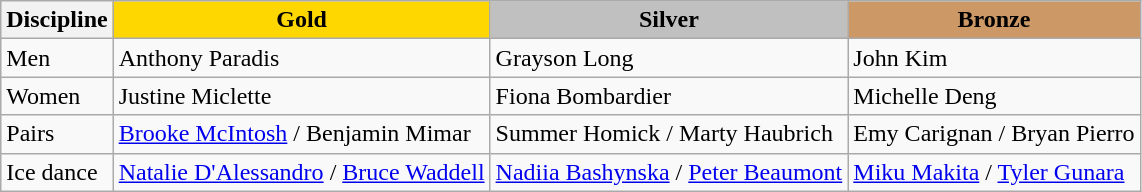<table class="wikitable">
<tr>
<th>Discipline</th>
<td align=center bgcolor=gold><strong>Gold</strong></td>
<td align=center bgcolor=silver><strong>Silver</strong></td>
<td align=center bgcolor=cc9966><strong>Bronze</strong></td>
</tr>
<tr>
<td>Men</td>
<td>Anthony Paradis</td>
<td>Grayson Long</td>
<td>John Kim</td>
</tr>
<tr>
<td>Women</td>
<td>Justine Miclette</td>
<td>Fiona Bombardier</td>
<td>Michelle Deng</td>
</tr>
<tr>
<td>Pairs</td>
<td><a href='#'>Brooke McIntosh</a> / Benjamin Mimar</td>
<td>Summer Homick / Marty Haubrich</td>
<td>Emy Carignan / Bryan Pierro</td>
</tr>
<tr>
<td>Ice dance</td>
<td><a href='#'>Natalie D'Alessandro</a> / <a href='#'>Bruce Waddell</a></td>
<td><a href='#'>Nadiia Bashynska</a> / <a href='#'>Peter Beaumont</a></td>
<td><a href='#'>Miku Makita</a> / <a href='#'>Tyler Gunara</a></td>
</tr>
</table>
